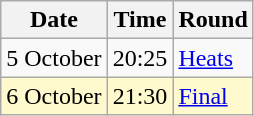<table class="wikitable">
<tr>
<th>Date</th>
<th>Time</th>
<th>Round</th>
</tr>
<tr>
<td>5 October</td>
<td>20:25</td>
<td><a href='#'>Heats</a></td>
</tr>
<tr style=background:lemonchiffon>
<td>6 October</td>
<td>21:30</td>
<td><a href='#'>Final</a></td>
</tr>
</table>
